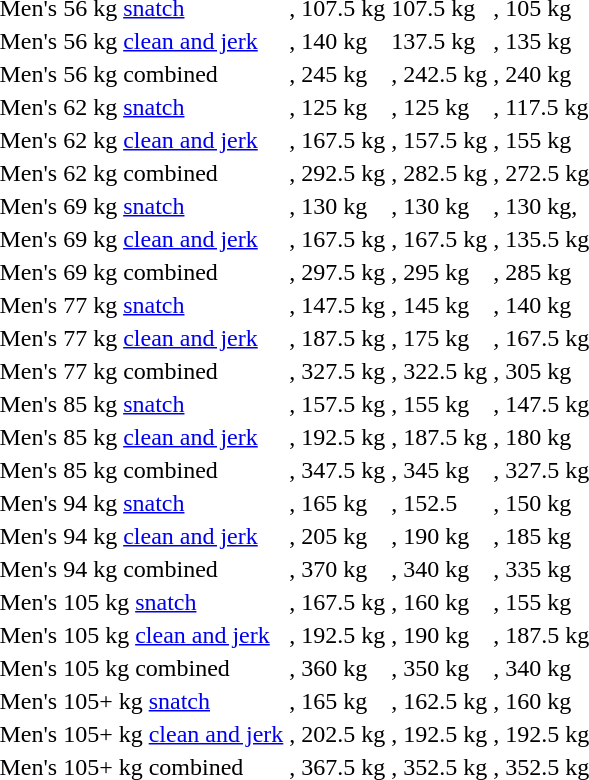<table>
<tr>
<td>Men's 56 kg <a href='#'>snatch</a></td>
<td>, 107.5 kg</td>
<td> 107.5 kg</td>
<td>, 105 kg</td>
</tr>
<tr>
<td>Men's 56 kg <a href='#'>clean and jerk</a></td>
<td>, 140 kg</td>
<td> 137.5 kg</td>
<td>, 135 kg</td>
</tr>
<tr>
<td>Men's 56 kg combined</td>
<td>, 245 kg</td>
<td>, 242.5 kg</td>
<td>, 240 kg</td>
</tr>
<tr>
<td>Men's 62 kg <a href='#'>snatch</a></td>
<td>, 125 kg</td>
<td>, 125 kg</td>
<td>, 117.5 kg</td>
</tr>
<tr>
<td>Men's 62 kg <a href='#'>clean and jerk</a></td>
<td>, 167.5 kg</td>
<td>, 157.5 kg</td>
<td>, 155 kg</td>
</tr>
<tr>
<td>Men's 62 kg combined</td>
<td>, 292.5 kg</td>
<td>, 282.5 kg</td>
<td>, 272.5 kg</td>
</tr>
<tr>
<td>Men's 69 kg <a href='#'>snatch</a></td>
<td>, 130 kg</td>
<td>, 130 kg</td>
<td>, 130 kg,</td>
</tr>
<tr>
<td>Men's 69 kg <a href='#'>clean and jerk</a></td>
<td>, 167.5 kg</td>
<td>, 167.5 kg</td>
<td>, 135.5 kg</td>
</tr>
<tr>
<td>Men's 69 kg combined</td>
<td>, 297.5 kg</td>
<td>, 295 kg</td>
<td>, 285 kg</td>
</tr>
<tr>
<td>Men's 77 kg <a href='#'>snatch</a></td>
<td>, 147.5 kg</td>
<td>, 145 kg</td>
<td>, 140 kg</td>
</tr>
<tr>
<td>Men's 77 kg <a href='#'>clean and jerk</a></td>
<td>, 187.5 kg</td>
<td>, 175 kg</td>
<td>, 167.5 kg</td>
</tr>
<tr>
<td>Men's 77 kg combined</td>
<td>, 327.5 kg</td>
<td>, 322.5 kg</td>
<td>, 305 kg</td>
</tr>
<tr>
<td>Men's 85 kg <a href='#'>snatch</a></td>
<td>, 157.5 kg</td>
<td>, 155 kg</td>
<td>, 147.5 kg</td>
</tr>
<tr>
<td>Men's 85 kg <a href='#'>clean and jerk</a></td>
<td>, 192.5 kg</td>
<td>, 187.5 kg</td>
<td>, 180 kg</td>
</tr>
<tr>
<td>Men's 85 kg combined</td>
<td>, 347.5 kg</td>
<td>, 345 kg</td>
<td>, 327.5 kg</td>
</tr>
<tr>
<td>Men's 94 kg <a href='#'>snatch</a></td>
<td>, 165 kg</td>
<td>, 152.5</td>
<td>, 150 kg</td>
</tr>
<tr>
<td>Men's 94 kg <a href='#'>clean and jerk</a></td>
<td>, 205 kg</td>
<td>, 190 kg</td>
<td>, 185 kg</td>
</tr>
<tr>
<td>Men's 94 kg combined</td>
<td>, 370 kg</td>
<td>, 340 kg</td>
<td>, 335 kg</td>
</tr>
<tr>
<td>Men's 105 kg <a href='#'>snatch</a></td>
<td>, 167.5 kg</td>
<td>, 160 kg</td>
<td>, 155 kg</td>
</tr>
<tr>
<td>Men's 105 kg <a href='#'>clean and jerk</a></td>
<td>, 192.5 kg</td>
<td>, 190 kg</td>
<td>, 187.5 kg</td>
</tr>
<tr>
<td>Men's 105 kg combined</td>
<td>, 360 kg</td>
<td>, 350 kg</td>
<td>, 340 kg</td>
</tr>
<tr>
<td>Men's 105+ kg <a href='#'>snatch</a></td>
<td>, 165 kg</td>
<td>, 162.5 kg</td>
<td>, 160 kg</td>
</tr>
<tr>
<td>Men's 105+ kg <a href='#'>clean and jerk</a></td>
<td>, 202.5 kg</td>
<td>, 192.5 kg</td>
<td>, 192.5 kg</td>
</tr>
<tr>
<td>Men's 105+ kg combined</td>
<td>, 367.5 kg</td>
<td>, 352.5 kg</td>
<td>, 352.5 kg</td>
</tr>
</table>
